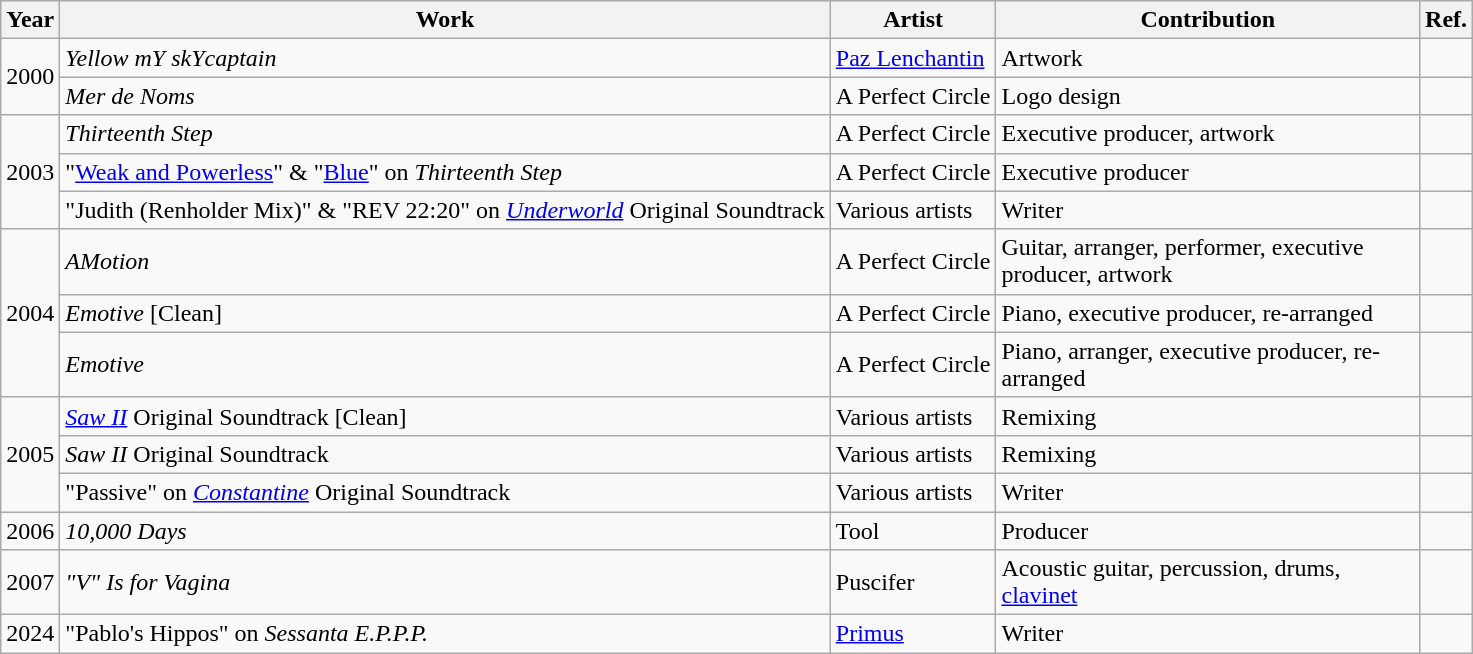<table class="wikitable">
<tr>
<th>Year</th>
<th>Work</th>
<th>Artist</th>
<th width="275">Contribution</th>
<th>Ref.</th>
</tr>
<tr>
<td rowspan="2">2000</td>
<td><em>Yellow mY skYcaptain</em></td>
<td><a href='#'>Paz Lenchantin</a></td>
<td>Artwork</td>
<td></td>
</tr>
<tr>
<td><em>Mer de Noms</em></td>
<td>A Perfect Circle</td>
<td>Logo design</td>
<td></td>
</tr>
<tr>
<td rowspan="3">2003</td>
<td><em>Thirteenth Step</em></td>
<td>A Perfect Circle</td>
<td>Executive producer, artwork</td>
<td></td>
</tr>
<tr>
<td>"<a href='#'>Weak and Powerless</a>" & "<a href='#'>Blue</a>" on <em>Thirteenth Step</em></td>
<td>A Perfect Circle</td>
<td>Executive producer</td>
<td></td>
</tr>
<tr>
<td>"Judith (Renholder Mix)" & "REV 22:20" on <em><a href='#'>Underworld</a></em> Original Soundtrack</td>
<td>Various artists</td>
<td>Writer</td>
<td></td>
</tr>
<tr>
<td rowspan="3">2004</td>
<td><em>AMotion</em></td>
<td>A Perfect Circle</td>
<td>Guitar, arranger, performer, executive producer, artwork</td>
<td></td>
</tr>
<tr>
<td><em>Emotive</em> [Clean]</td>
<td>A Perfect Circle</td>
<td>Piano, executive producer, re-arranged</td>
<td></td>
</tr>
<tr>
<td><em>Emotive</em></td>
<td>A Perfect Circle</td>
<td>Piano, arranger, executive producer, re-arranged</td>
<td></td>
</tr>
<tr>
<td rowspan="3">2005</td>
<td><em><a href='#'>Saw II</a></em> Original Soundtrack [Clean]</td>
<td>Various artists</td>
<td>Remixing</td>
<td></td>
</tr>
<tr>
<td><em>Saw II</em> Original Soundtrack</td>
<td>Various artists</td>
<td>Remixing</td>
<td></td>
</tr>
<tr>
<td>"Passive" on <em><a href='#'>Constantine</a></em> Original Soundtrack</td>
<td>Various artists</td>
<td>Writer</td>
<td></td>
</tr>
<tr>
<td>2006</td>
<td><em>10,000 Days</em></td>
<td>Tool</td>
<td>Producer</td>
<td></td>
</tr>
<tr>
<td>2007</td>
<td><em>"V" Is for Vagina</em></td>
<td>Puscifer</td>
<td>Acoustic guitar, percussion, drums, <a href='#'>clavinet</a></td>
<td></td>
</tr>
<tr>
<td>2024</td>
<td>"Pablo's Hippos" on <em>Sessanta E.P.P.P.</em></td>
<td><a href='#'>Primus</a></td>
<td>Writer</td>
<td></td>
</tr>
</table>
